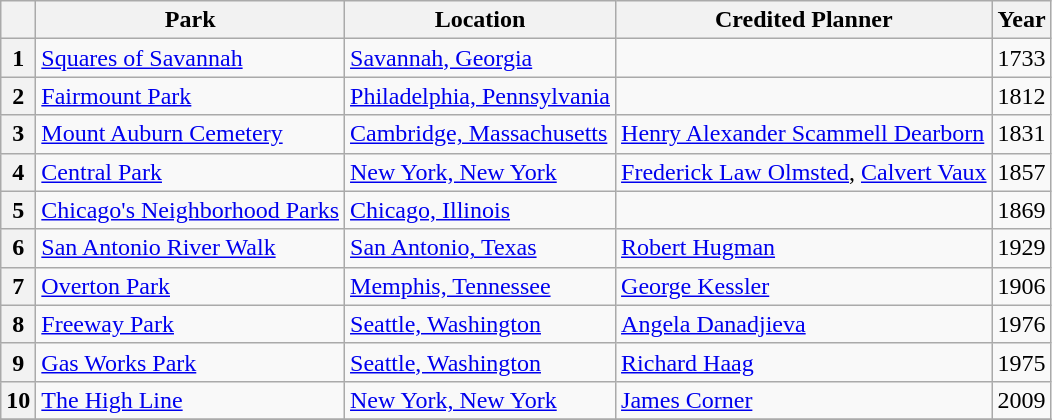<table class="wikitable">
<tr>
<th scope="col"></th>
<th scope="col">Park</th>
<th scope="col">Location</th>
<th scope="col">Credited Planner</th>
<th scope="col">Year</th>
</tr>
<tr>
<th scope="row">1</th>
<td><a href='#'>Squares of Savannah</a></td>
<td><a href='#'>Savannah, Georgia</a></td>
<td></td>
<td>1733</td>
</tr>
<tr>
<th scope="row">2</th>
<td><a href='#'>Fairmount Park</a></td>
<td><a href='#'>Philadelphia, Pennsylvania</a></td>
<td></td>
<td>1812</td>
</tr>
<tr>
<th scope="row">3</th>
<td><a href='#'>Mount Auburn Cemetery</a></td>
<td><a href='#'>Cambridge, Massachusetts</a></td>
<td><a href='#'>Henry Alexander Scammell Dearborn</a></td>
<td>1831</td>
</tr>
<tr>
<th scope="row">4</th>
<td><a href='#'>Central Park</a></td>
<td><a href='#'>New York, New York</a></td>
<td><a href='#'>Frederick Law Olmsted</a>, <a href='#'>Calvert Vaux</a></td>
<td>1857</td>
</tr>
<tr>
<th scope="row">5</th>
<td><a href='#'>Chicago's Neighborhood Parks</a></td>
<td><a href='#'>Chicago, Illinois</a></td>
<td></td>
<td>1869</td>
</tr>
<tr>
<th scope="row">6</th>
<td><a href='#'>San Antonio River Walk</a></td>
<td><a href='#'>San Antonio, Texas</a></td>
<td><a href='#'>Robert Hugman</a></td>
<td>1929</td>
</tr>
<tr>
<th scope="row">7</th>
<td><a href='#'>Overton Park</a></td>
<td><a href='#'>Memphis, Tennessee</a></td>
<td><a href='#'>George Kessler</a></td>
<td>1906</td>
</tr>
<tr>
<th scope="row">8</th>
<td><a href='#'>Freeway Park</a></td>
<td><a href='#'>Seattle, Washington</a></td>
<td><a href='#'>Angela Danadjieva</a></td>
<td>1976</td>
</tr>
<tr>
<th scope="row">9</th>
<td><a href='#'>Gas Works Park</a></td>
<td><a href='#'>Seattle, Washington</a></td>
<td><a href='#'>Richard Haag</a></td>
<td>1975</td>
</tr>
<tr>
<th scope="row">10</th>
<td><a href='#'>The High Line</a></td>
<td><a href='#'>New York, New York</a></td>
<td><a href='#'>James Corner</a></td>
<td>2009</td>
</tr>
<tr>
</tr>
</table>
